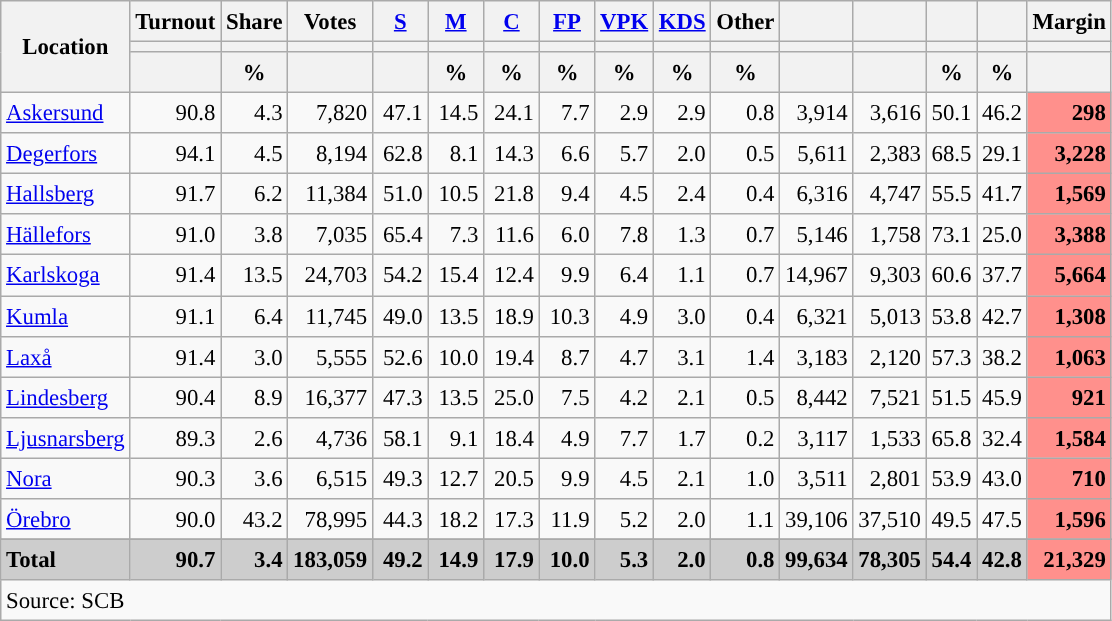<table class="wikitable sortable" style="text-align:right; font-size:95%; line-height:20px;">
<tr>
<th rowspan="3">Location</th>
<th>Turnout</th>
<th>Share</th>
<th>Votes</th>
<th width="30px" class="unsortable"><a href='#'>S</a></th>
<th width="30px" class="unsortable"><a href='#'>M</a></th>
<th width="30px" class="unsortable"><a href='#'>C</a></th>
<th width="30px" class="unsortable"><a href='#'>FP</a></th>
<th width="30px" class="unsortable"><a href='#'>VPK</a></th>
<th width="30px" class="unsortable"><a href='#'>KDS</a></th>
<th width="30px" class="unsortable">Other</th>
<th></th>
<th></th>
<th></th>
<th></th>
<th>Margin</th>
</tr>
<tr>
<th></th>
<th></th>
<th></th>
<th style="background:"></th>
<th style="background:"></th>
<th style="background:"></th>
<th style="background:"></th>
<th style="background:"></th>
<th style="background:"></th>
<th style="background:"></th>
<th style="background:"></th>
<th style="background:"></th>
<th style="background:"></th>
<th style="background:"></th>
<th></th>
</tr>
<tr>
<th></th>
<th data-sort-type="number">%</th>
<th data-sort-type="number"></th>
<th></th>
<th data-sort-type="number">%</th>
<th data-sort-type="number">%</th>
<th data-sort-type="number">%</th>
<th data-sort-type="number">%</th>
<th data-sort-type="number">%</th>
<th data-sort-type="number">%</th>
<th data-sort-type="number"></th>
<th data-sort-type="number"></th>
<th data-sort-type="number">%</th>
<th data-sort-type="number">%</th>
<th data-sort-type="number"></th>
</tr>
<tr>
<td align=left><a href='#'>Askersund</a></td>
<td>90.8</td>
<td>4.3</td>
<td>7,820</td>
<td>47.1</td>
<td>14.5</td>
<td>24.1</td>
<td>7.7</td>
<td>2.9</td>
<td>2.9</td>
<td>0.8</td>
<td>3,914</td>
<td>3,616</td>
<td>50.1</td>
<td>46.2</td>
<td bgcolor=#ff908c><strong>298</strong></td>
</tr>
<tr>
<td align=left><a href='#'>Degerfors</a></td>
<td>94.1</td>
<td>4.5</td>
<td>8,194</td>
<td>62.8</td>
<td>8.1</td>
<td>14.3</td>
<td>6.6</td>
<td>5.7</td>
<td>2.0</td>
<td>0.5</td>
<td>5,611</td>
<td>2,383</td>
<td>68.5</td>
<td>29.1</td>
<td bgcolor=#ff908c><strong>3,228</strong></td>
</tr>
<tr>
<td align=left><a href='#'>Hallsberg</a></td>
<td>91.7</td>
<td>6.2</td>
<td>11,384</td>
<td>51.0</td>
<td>10.5</td>
<td>21.8</td>
<td>9.4</td>
<td>4.5</td>
<td>2.4</td>
<td>0.4</td>
<td>6,316</td>
<td>4,747</td>
<td>55.5</td>
<td>41.7</td>
<td bgcolor=#ff908c><strong>1,569</strong></td>
</tr>
<tr>
<td align=left><a href='#'>Hällefors</a></td>
<td>91.0</td>
<td>3.8</td>
<td>7,035</td>
<td>65.4</td>
<td>7.3</td>
<td>11.6</td>
<td>6.0</td>
<td>7.8</td>
<td>1.3</td>
<td>0.7</td>
<td>5,146</td>
<td>1,758</td>
<td>73.1</td>
<td>25.0</td>
<td bgcolor=#ff908c><strong>3,388</strong></td>
</tr>
<tr>
<td align=left><a href='#'>Karlskoga</a></td>
<td>91.4</td>
<td>13.5</td>
<td>24,703</td>
<td>54.2</td>
<td>15.4</td>
<td>12.4</td>
<td>9.9</td>
<td>6.4</td>
<td>1.1</td>
<td>0.7</td>
<td>14,967</td>
<td>9,303</td>
<td>60.6</td>
<td>37.7</td>
<td bgcolor=#ff908c><strong>5,664</strong></td>
</tr>
<tr>
<td align=left><a href='#'>Kumla</a></td>
<td>91.1</td>
<td>6.4</td>
<td>11,745</td>
<td>49.0</td>
<td>13.5</td>
<td>18.9</td>
<td>10.3</td>
<td>4.9</td>
<td>3.0</td>
<td>0.4</td>
<td>6,321</td>
<td>5,013</td>
<td>53.8</td>
<td>42.7</td>
<td bgcolor=#ff908c><strong>1,308</strong></td>
</tr>
<tr>
<td align=left><a href='#'>Laxå</a></td>
<td>91.4</td>
<td>3.0</td>
<td>5,555</td>
<td>52.6</td>
<td>10.0</td>
<td>19.4</td>
<td>8.7</td>
<td>4.7</td>
<td>3.1</td>
<td>1.4</td>
<td>3,183</td>
<td>2,120</td>
<td>57.3</td>
<td>38.2</td>
<td bgcolor=#ff908c><strong>1,063</strong></td>
</tr>
<tr>
<td align=left><a href='#'>Lindesberg</a></td>
<td>90.4</td>
<td>8.9</td>
<td>16,377</td>
<td>47.3</td>
<td>13.5</td>
<td>25.0</td>
<td>7.5</td>
<td>4.2</td>
<td>2.1</td>
<td>0.5</td>
<td>8,442</td>
<td>7,521</td>
<td>51.5</td>
<td>45.9</td>
<td bgcolor=#ff908c><strong>921</strong></td>
</tr>
<tr>
<td align=left><a href='#'>Ljusnarsberg</a></td>
<td>89.3</td>
<td>2.6</td>
<td>4,736</td>
<td>58.1</td>
<td>9.1</td>
<td>18.4</td>
<td>4.9</td>
<td>7.7</td>
<td>1.7</td>
<td>0.2</td>
<td>3,117</td>
<td>1,533</td>
<td>65.8</td>
<td>32.4</td>
<td bgcolor=#ff908c><strong>1,584</strong></td>
</tr>
<tr>
<td align=left><a href='#'>Nora</a></td>
<td>90.3</td>
<td>3.6</td>
<td>6,515</td>
<td>49.3</td>
<td>12.7</td>
<td>20.5</td>
<td>9.9</td>
<td>4.5</td>
<td>2.1</td>
<td>1.0</td>
<td>3,511</td>
<td>2,801</td>
<td>53.9</td>
<td>43.0</td>
<td bgcolor=#ff908c><strong>710</strong></td>
</tr>
<tr>
<td align=left><a href='#'>Örebro</a></td>
<td>90.0</td>
<td>43.2</td>
<td>78,995</td>
<td>44.3</td>
<td>18.2</td>
<td>17.3</td>
<td>11.9</td>
<td>5.2</td>
<td>2.0</td>
<td>1.1</td>
<td>39,106</td>
<td>37,510</td>
<td>49.5</td>
<td>47.5</td>
<td bgcolor=#ff908c><strong>1,596</strong></td>
</tr>
<tr>
</tr>
<tr style="background:#CDCDCD;">
<td align=left><strong>Total</strong></td>
<td><strong>90.7</strong></td>
<td><strong>3.4</strong></td>
<td><strong>183,059</strong></td>
<td><strong>49.2</strong></td>
<td><strong>14.9</strong></td>
<td><strong>17.9</strong></td>
<td><strong>10.0</strong></td>
<td><strong>5.3</strong></td>
<td><strong>2.0</strong></td>
<td><strong>0.8</strong></td>
<td><strong>99,634</strong></td>
<td><strong>78,305</strong></td>
<td><strong>54.4</strong></td>
<td><strong>42.8</strong></td>
<td bgcolor=#ff908c><strong>21,329</strong></td>
</tr>
<tr>
<td align=left colspan=16>Source: SCB </td>
</tr>
</table>
